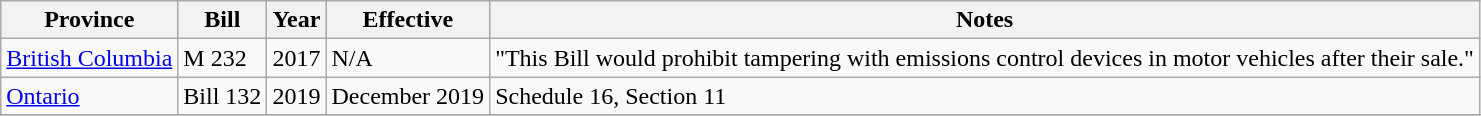<table class="wikitable sortable">
<tr>
<th>Province</th>
<th>Bill</th>
<th>Year</th>
<th>Effective</th>
<th>Notes</th>
</tr>
<tr>
<td><a href='#'>British Columbia</a></td>
<td>M 232</td>
<td>2017</td>
<td>N/A</td>
<td>"This Bill would prohibit tampering with emissions control devices in motor vehicles after their sale."</td>
</tr>
<tr>
<td><a href='#'>Ontario</a></td>
<td>Bill 132</td>
<td>2019</td>
<td>December 2019</td>
<td>Schedule 16, Section 11</td>
</tr>
<tr>
</tr>
</table>
